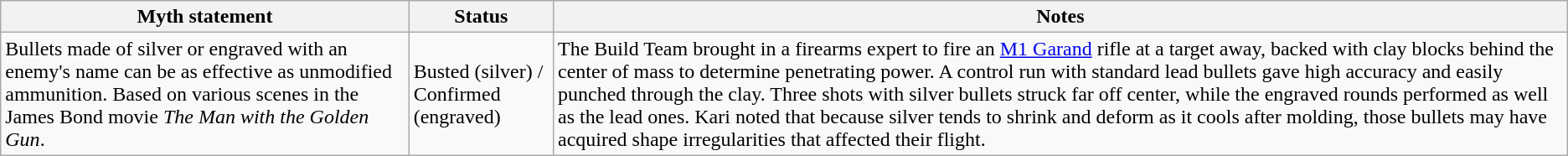<table class="wikitable plainrowheaders">
<tr>
<th>Myth statement</th>
<th>Status</th>
<th>Notes</th>
</tr>
<tr>
<td>Bullets made of silver or engraved with an enemy's name can be as effective as unmodified ammunition. Based on various scenes in the James Bond movie <em>The Man with the Golden Gun</em>.</td>
<td><span>Busted</span> (silver) / <span>Confirmed</span> (engraved)</td>
<td>The Build Team brought in a firearms expert to fire an <a href='#'>M1 Garand</a> rifle at a target  away, backed with clay blocks behind the center of mass to determine penetrating power. A control run with standard lead bullets gave high accuracy and easily punched through the clay. Three shots with silver bullets struck far off center, while the engraved rounds performed as well as the lead ones. Kari noted that because silver tends to shrink and deform as it cools after molding, those bullets may have acquired shape irregularities that affected their flight.</td>
</tr>
</table>
